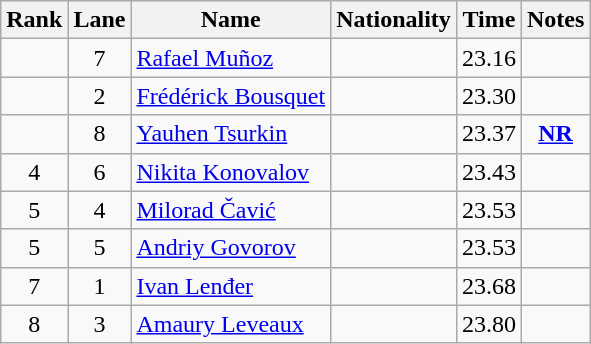<table class="wikitable sortable" style="text-align:center">
<tr>
<th>Rank</th>
<th>Lane</th>
<th>Name</th>
<th>Nationality</th>
<th>Time</th>
<th>Notes</th>
</tr>
<tr>
<td></td>
<td>7</td>
<td align=left><a href='#'>Rafael Muñoz</a></td>
<td align=left></td>
<td>23.16</td>
<td></td>
</tr>
<tr>
<td></td>
<td>2</td>
<td align=left><a href='#'>Frédérick Bousquet</a></td>
<td align=left></td>
<td>23.30</td>
<td></td>
</tr>
<tr>
<td></td>
<td>8</td>
<td align=left><a href='#'>Yauhen Tsurkin</a></td>
<td align=left></td>
<td>23.37</td>
<td><strong><a href='#'>NR</a></strong></td>
</tr>
<tr>
<td>4</td>
<td>6</td>
<td align=left><a href='#'>Nikita Konovalov</a></td>
<td align=left></td>
<td>23.43</td>
<td></td>
</tr>
<tr>
<td>5</td>
<td>4</td>
<td align=left><a href='#'>Milorad Čavić</a></td>
<td align=left></td>
<td>23.53</td>
<td></td>
</tr>
<tr>
<td>5</td>
<td>5</td>
<td align=left><a href='#'>Andriy Govorov</a></td>
<td align=left></td>
<td>23.53</td>
<td></td>
</tr>
<tr>
<td>7</td>
<td>1</td>
<td align=left><a href='#'>Ivan Lenđer</a></td>
<td align=left></td>
<td>23.68</td>
<td></td>
</tr>
<tr>
<td>8</td>
<td>3</td>
<td align=left><a href='#'>Amaury Leveaux</a></td>
<td align=left></td>
<td>23.80</td>
<td></td>
</tr>
</table>
